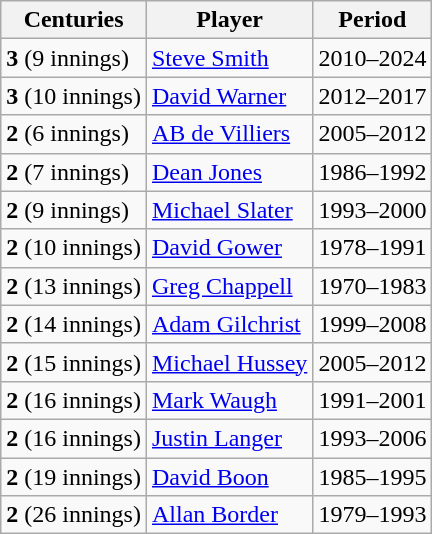<table class="wikitable">
<tr>
<th>Centuries</th>
<th>Player</th>
<th>Period</th>
</tr>
<tr>
<td><strong>3</strong> (9 innings)</td>
<td> <a href='#'>Steve Smith</a></td>
<td>2010–2024</td>
</tr>
<tr>
<td><strong>3</strong> (10 innings)</td>
<td> <a href='#'>David Warner</a></td>
<td>2012–2017</td>
</tr>
<tr>
<td><strong>2</strong> (6 innings)</td>
<td> <a href='#'>AB de Villiers</a></td>
<td>2005–2012</td>
</tr>
<tr>
<td><strong>2</strong> (7 innings)</td>
<td> <a href='#'>Dean Jones</a></td>
<td>1986–1992</td>
</tr>
<tr>
<td><strong>2</strong> (9 innings)</td>
<td> <a href='#'>Michael Slater</a></td>
<td>1993–2000</td>
</tr>
<tr>
<td><strong>2</strong> (10 innings)</td>
<td> <a href='#'>David Gower</a></td>
<td>1978–1991</td>
</tr>
<tr>
<td><strong>2</strong> (13 innings)</td>
<td> <a href='#'>Greg Chappell</a></td>
<td>1970–1983</td>
</tr>
<tr>
<td><strong>2</strong> (14 innings)</td>
<td> <a href='#'>Adam Gilchrist</a></td>
<td>1999–2008</td>
</tr>
<tr>
<td><strong>2</strong> (15 innings)</td>
<td> <a href='#'>Michael Hussey</a></td>
<td>2005–2012</td>
</tr>
<tr>
<td><strong>2</strong> (16 innings)</td>
<td> <a href='#'>Mark Waugh</a></td>
<td>1991–2001</td>
</tr>
<tr>
<td><strong>2</strong> (16 innings)</td>
<td> <a href='#'>Justin Langer</a></td>
<td>1993–2006</td>
</tr>
<tr>
<td><strong>2</strong> (19 innings)</td>
<td> <a href='#'>David Boon</a></td>
<td>1985–1995</td>
</tr>
<tr>
<td><strong>2</strong> (26 innings)</td>
<td> <a href='#'>Allan Border</a></td>
<td>1979–1993</td>
</tr>
</table>
